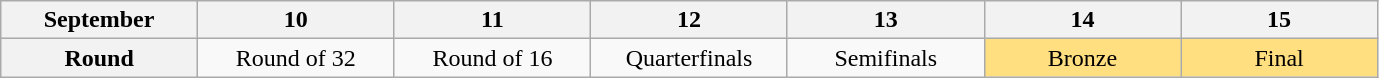<table class="wikitable" style="text-align:center">
<tr>
<th width=10%>September</th>
<th width=10%>10</th>
<th width=10%>11</th>
<th width=10%>12</th>
<th width=10%>13</th>
<th width=10%>14</th>
<th width=10%>15</th>
</tr>
<tr>
<th>Round</th>
<td>Round of 32</td>
<td>Round of 16</td>
<td>Quarterfinals</td>
<td>Semifinals</td>
<td bgcolor="FFDF80">Bronze</td>
<td bgcolor="FFDF80">Final</td>
</tr>
</table>
